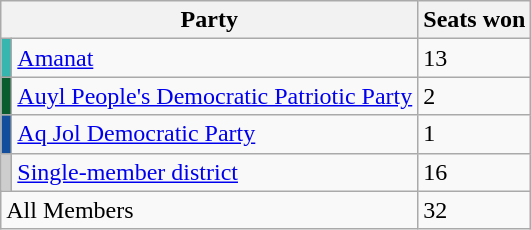<table class="wikitable">
<tr>
<th colspan="2">Party</th>
<th>Seats won</th>
</tr>
<tr>
<td bgcolor="37B5AF"></td>
<td><a href='#'>Amanat</a></td>
<td>13</td>
</tr>
<tr>
<td bgcolor="0A5B2D"></td>
<td><a href='#'>Auyl People's Democratic Patriotic Party</a></td>
<td>2</td>
</tr>
<tr>
<td bgcolor="124E9B"></td>
<td><a href='#'>Aq Jol Democratic Party</a></td>
<td>1</td>
</tr>
<tr>
<td bgcolor="CDCDCD"></td>
<td><a href='#'>Single-member district</a></td>
<td>16</td>
</tr>
<tr>
<td colspan="2">All Members</td>
<td>32</td>
</tr>
</table>
